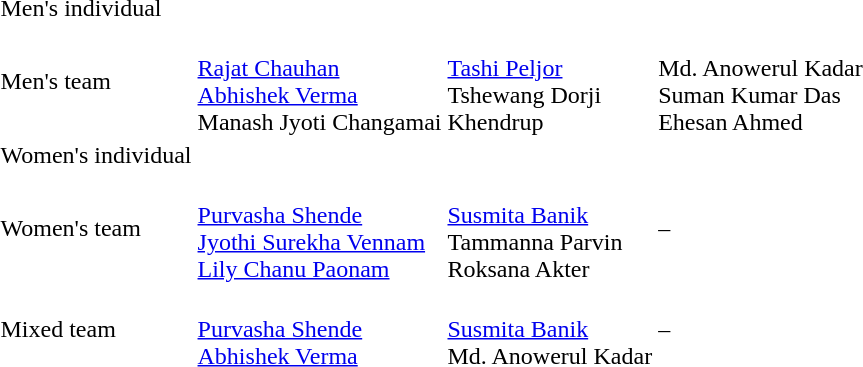<table>
<tr>
<td>Men's individual<br></td>
<td></td>
<td></td>
<td></td>
</tr>
<tr>
<td>Men's team<br></td>
<td><br><a href='#'>Rajat Chauhan</a><br><a href='#'>Abhishek Verma</a><br> Manash Jyoti Changamai</td>
<td><br><a href='#'>Tashi Peljor</a><br>Tshewang Dorji<br> Khendrup</td>
<td><br>Md. Anowerul Kadar<br>Suman Kumar Das<br> Ehesan Ahmed</td>
</tr>
<tr>
<td>Women's individual<br></td>
<td></td>
<td></td>
<td></td>
</tr>
<tr>
<td>Women's team<br></td>
<td><br><a href='#'>Purvasha Shende</a><br><a href='#'>Jyothi Surekha Vennam</a><br><a href='#'>Lily Chanu Paonam</a></td>
<td><br><a href='#'>Susmita Banik</a><br>Tammanna Parvin<br>Roksana Akter</td>
<td>–</td>
</tr>
<tr>
<td>Mixed team<br></td>
<td><br><a href='#'>Purvasha Shende</a><br><a href='#'>Abhishek Verma</a></td>
<td><br><a href='#'>Susmita Banik</a><br>Md. Anowerul Kadar</td>
<td>–</td>
</tr>
</table>
